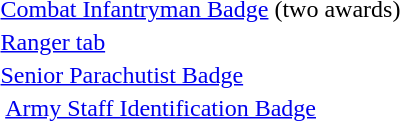<table>
<tr>
<td> <a href='#'>Combat Infantryman Badge</a> (two awards)</td>
</tr>
<tr>
<td> <a href='#'>Ranger tab</a></td>
</tr>
<tr>
<td> <a href='#'>Senior Parachutist Badge</a></td>
</tr>
<tr>
<td> <a href='#'>Army Staff Identification Badge</a></td>
</tr>
</table>
